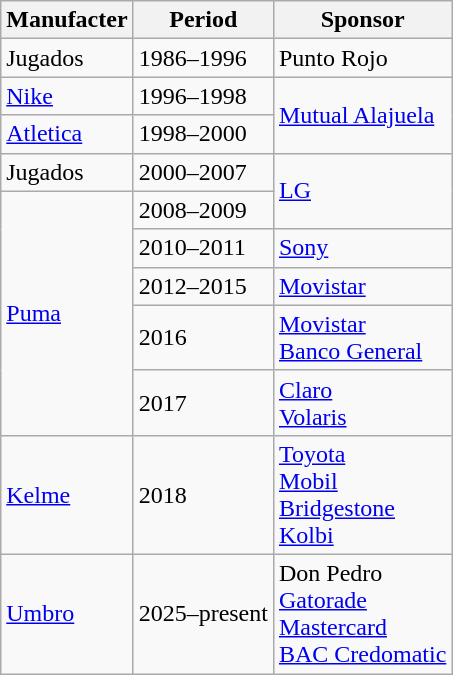<table class="wikitable">
<tr>
<th>Manufacter</th>
<th>Period</th>
<th>Sponsor</th>
</tr>
<tr>
<td> Jugados</td>
<td>1986–1996</td>
<td> Punto Rojo</td>
</tr>
<tr>
<td> <a href='#'>Nike</a></td>
<td>1996–1998</td>
<td rowspan="2"> <a href='#'>Mutual Alajuela</a></td>
</tr>
<tr>
<td> <a href='#'>Atletica</a></td>
<td>1998–2000</td>
</tr>
<tr>
<td> Jugados</td>
<td>2000–2007</td>
<td rowspan="2"> <a href='#'>LG</a></td>
</tr>
<tr>
<td rowspan="5"> <a href='#'>Puma</a></td>
<td>2008–2009</td>
</tr>
<tr>
<td>2010–2011</td>
<td><a href='#'>Sony</a></td>
</tr>
<tr>
<td>2012–2015</td>
<td> <a href='#'>Movistar</a></td>
</tr>
<tr>
<td>2016</td>
<td> <a href='#'>Movistar</a><br> <a href='#'>Banco General</a></td>
</tr>
<tr>
<td>2017</td>
<td> <a href='#'>Claro</a><br><a href='#'>Volaris</a></td>
</tr>
<tr>
<td> <a href='#'>Kelme</a></td>
<td>2018</td>
<td> <a href='#'>Toyota</a><br> <a href='#'>Mobil</a><br> <a href='#'>Bridgestone</a><br> <a href='#'>Kolbi</a></td>
</tr>
<tr>
<td> <a href='#'>Umbro</a></td>
<td>2025–present</td>
<td> Don Pedro<br> <a href='#'>Gatorade</a><br> <a href='#'>Mastercard</a><br> <a href='#'>BAC Credomatic</a></td>
</tr>
</table>
